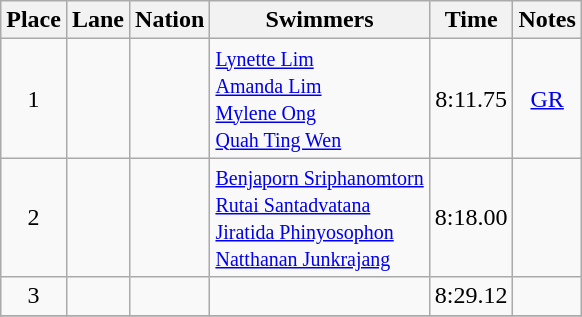<table class="wikitable sortable" style="text-align:center">
<tr>
<th>Place</th>
<th>Lane</th>
<th>Nation</th>
<th>Swimmers</th>
<th>Time</th>
<th>Notes</th>
</tr>
<tr>
<td>1</td>
<td></td>
<td align=left></td>
<td align=left><small> <a href='#'>Lynette Lim</a> <br> <a href='#'>Amanda Lim</a> <br> <a href='#'>Mylene Ong</a> <br> <a href='#'>Quah Ting Wen</a> </small></td>
<td>8:11.75</td>
<td><a href='#'>GR</a></td>
</tr>
<tr>
<td>2</td>
<td></td>
<td align=left></td>
<td align=left><small> <a href='#'>Benjaporn Sriphanomtorn</a> <br> <a href='#'>Rutai Santadvatana</a> <br> <a href='#'>Jiratida Phinyosophon</a> <br> <a href='#'>Natthanan Junkrajang</a> </small></td>
<td>8:18.00</td>
<td></td>
</tr>
<tr>
<td>3</td>
<td></td>
<td align=left></td>
<td align=left></td>
<td>8:29.12</td>
<td></td>
</tr>
<tr>
</tr>
</table>
